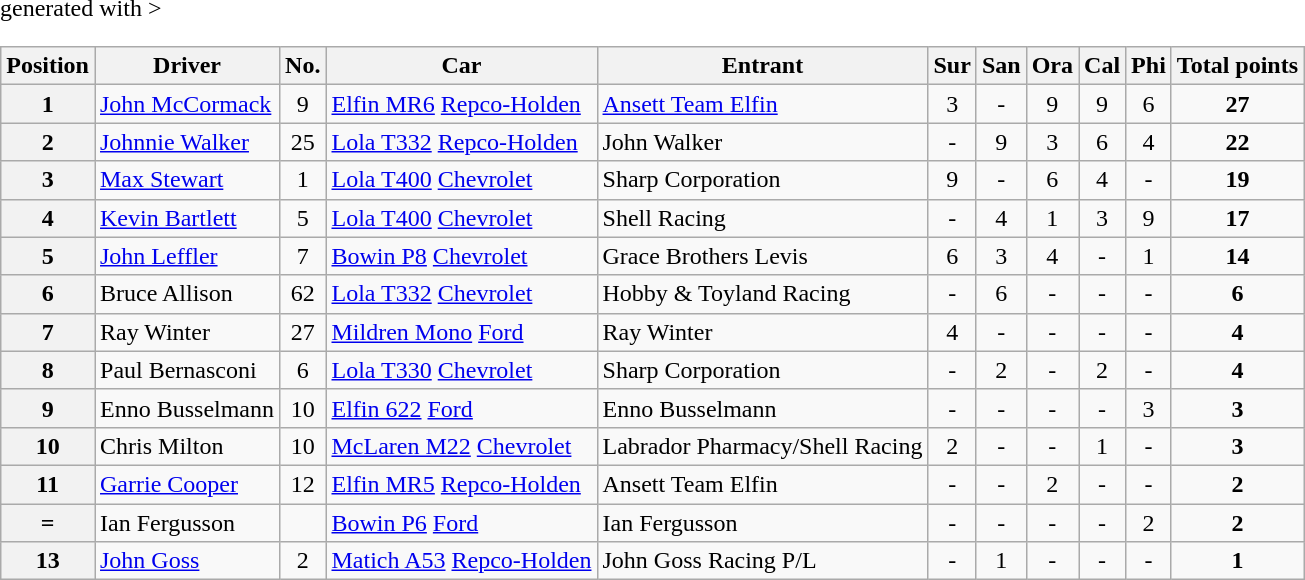<table class="wikitable" <hiddentext>generated with >
<tr style="font-weight:bold">
<th>Position</th>
<th>Driver</th>
<th>No.</th>
<th>Car</th>
<th>Entrant</th>
<th>Sur</th>
<th>San</th>
<th>Ora</th>
<th>Cal</th>
<th>Phi</th>
<th>Total points</th>
</tr>
<tr>
<th>1</th>
<td><a href='#'>John McCormack</a></td>
<td align="center">9</td>
<td><a href='#'>Elfin MR6</a> <a href='#'>Repco-Holden</a></td>
<td><a href='#'>Ansett Team Elfin</a></td>
<td align="center">3</td>
<td align="center">-</td>
<td align="center">9</td>
<td align="center">9</td>
<td align="center">6</td>
<td align="center"><strong>27</strong></td>
</tr>
<tr>
<th>2</th>
<td><a href='#'>Johnnie Walker</a></td>
<td align="center">25</td>
<td><a href='#'>Lola T332</a> <a href='#'>Repco-Holden</a></td>
<td>John Walker</td>
<td align="center">-</td>
<td align="center">9</td>
<td align="center">3</td>
<td align="center">6</td>
<td align="center">4</td>
<td align="center"><strong>22</strong></td>
</tr>
<tr>
<th>3</th>
<td><a href='#'>Max Stewart</a></td>
<td align="center">1</td>
<td><a href='#'>Lola T400</a> <a href='#'>Chevrolet</a></td>
<td>Sharp Corporation</td>
<td align="center">9</td>
<td align="center">-</td>
<td align="center">6</td>
<td align="center">4</td>
<td align="center">-</td>
<td align="center"><strong>19</strong></td>
</tr>
<tr>
<th>4</th>
<td><a href='#'>Kevin Bartlett</a></td>
<td align="center">5</td>
<td><a href='#'>Lola T400</a> <a href='#'>Chevrolet</a></td>
<td>Shell Racing</td>
<td align="center">-</td>
<td align="center">4</td>
<td align="center">1</td>
<td align="center">3</td>
<td align="center">9</td>
<td align="center"><strong>17</strong></td>
</tr>
<tr>
<th>5</th>
<td><a href='#'>John Leffler</a></td>
<td align="center">7</td>
<td><a href='#'>Bowin P8</a> <a href='#'>Chevrolet</a></td>
<td>Grace Brothers Levis</td>
<td align="center">6</td>
<td align="center">3</td>
<td align="center">4</td>
<td align="center">-</td>
<td align="center">1</td>
<td align="center"><strong>14</strong></td>
</tr>
<tr>
<th>6</th>
<td>Bruce Allison</td>
<td align="center">62</td>
<td><a href='#'>Lola T332</a> <a href='#'>Chevrolet</a></td>
<td>Hobby & Toyland Racing</td>
<td align="center">-</td>
<td align="center">6</td>
<td align="center">-</td>
<td align="center">-</td>
<td align="center">-</td>
<td align="center"><strong>6</strong></td>
</tr>
<tr>
<th>7</th>
<td>Ray Winter</td>
<td align="center">27</td>
<td><a href='#'>Mildren Mono</a> <a href='#'>Ford</a></td>
<td>Ray Winter</td>
<td align="center">4</td>
<td align="center">-</td>
<td align="center">-</td>
<td align="center">-</td>
<td align="center">-</td>
<td align="center"><strong>4</strong></td>
</tr>
<tr>
<th>8</th>
<td>Paul Bernasconi</td>
<td align="center">6</td>
<td><a href='#'>Lola T330</a> <a href='#'>Chevrolet</a></td>
<td>Sharp Corporation</td>
<td align="center">-</td>
<td align="center">2</td>
<td align="center">-</td>
<td align="center">2</td>
<td align="center">-</td>
<td align="center"><strong>4</strong></td>
</tr>
<tr>
<th>9</th>
<td>Enno Busselmann</td>
<td align="center">10</td>
<td><a href='#'>Elfin 622</a> <a href='#'>Ford</a></td>
<td>Enno Busselmann</td>
<td align="center">-</td>
<td align="center">-</td>
<td align="center">-</td>
<td align="center">-</td>
<td align="center">3</td>
<td align="center"><strong>3</strong></td>
</tr>
<tr>
<th>10</th>
<td>Chris Milton</td>
<td align="center">10</td>
<td><a href='#'>McLaren M22</a> <a href='#'>Chevrolet</a></td>
<td>Labrador Pharmacy/Shell Racing</td>
<td align="center">2</td>
<td align="center">-</td>
<td align="center">-</td>
<td align="center">1</td>
<td align="center">-</td>
<td align="center"><strong>3</strong></td>
</tr>
<tr>
<th>11</th>
<td><a href='#'>Garrie Cooper</a></td>
<td align="center">12</td>
<td><a href='#'>Elfin MR5</a> <a href='#'>Repco-Holden</a></td>
<td>Ansett Team Elfin</td>
<td align="center">-</td>
<td align="center">-</td>
<td align="center">2</td>
<td align="center">-</td>
<td align="center">-</td>
<td align="center"><strong>2</strong></td>
</tr>
<tr>
<th>=</th>
<td>Ian Fergusson</td>
<td align="center"></td>
<td><a href='#'>Bowin P6</a> <a href='#'>Ford</a></td>
<td>Ian Fergusson</td>
<td align="center">-</td>
<td align="center">-</td>
<td align="center">-</td>
<td align="center">-</td>
<td align="center">2</td>
<td align="center"><strong>2</strong></td>
</tr>
<tr>
<th>13</th>
<td><a href='#'>John Goss</a></td>
<td align="center">2</td>
<td><a href='#'>Matich A53</a> <a href='#'>Repco-Holden</a></td>
<td>John Goss Racing P/L</td>
<td align="center">-</td>
<td align="center">1</td>
<td align="center">-</td>
<td align="center">-</td>
<td align="center">-</td>
<td align="center"><strong>1</strong></td>
</tr>
</table>
